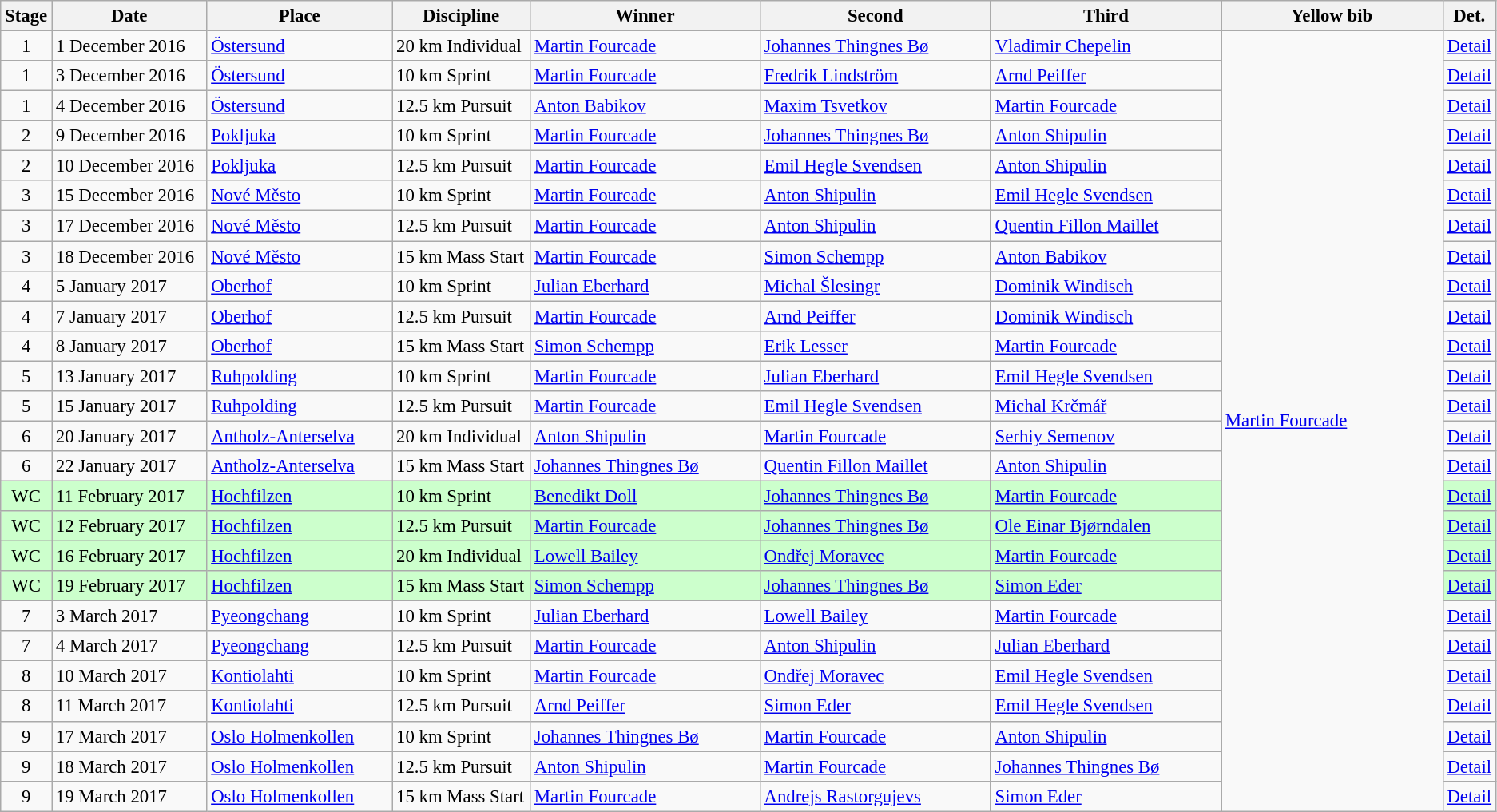<table class="wikitable" style="font-size:95%;">
<tr>
<th width="10">Stage</th>
<th width="125">Date</th>
<th width="150">Place</th>
<th width="110">Discipline</th>
<th width="190">Winner</th>
<th width="190">Second</th>
<th width="190">Third</th>
<th width="183">Yellow bib <br> </th>
<th width="8">Det.</th>
</tr>
<tr>
<td align=center>1</td>
<td>1 December 2016</td>
<td> <a href='#'>Östersund</a></td>
<td>20 km Individual</td>
<td> <a href='#'>Martin Fourcade</a></td>
<td> <a href='#'>Johannes Thingnes Bø</a></td>
<td> <a href='#'>Vladimir Chepelin</a></td>
<td rowspan=26> <a href='#'>Martin Fourcade</a></td>
<td><a href='#'>Detail</a></td>
</tr>
<tr>
<td align=center>1</td>
<td>3 December 2016</td>
<td> <a href='#'>Östersund</a></td>
<td>10 km Sprint</td>
<td> <a href='#'>Martin Fourcade</a></td>
<td> <a href='#'>Fredrik Lindström</a></td>
<td> <a href='#'>Arnd Peiffer</a></td>
<td><a href='#'>Detail</a></td>
</tr>
<tr>
<td align=center>1</td>
<td>4 December 2016</td>
<td> <a href='#'>Östersund</a></td>
<td>12.5 km Pursuit</td>
<td> <a href='#'>Anton Babikov</a></td>
<td> <a href='#'>Maxim Tsvetkov</a></td>
<td> <a href='#'>Martin Fourcade</a></td>
<td><a href='#'>Detail</a></td>
</tr>
<tr>
<td align=center>2</td>
<td>9 December 2016</td>
<td> <a href='#'>Pokljuka</a></td>
<td>10 km Sprint</td>
<td> <a href='#'>Martin Fourcade</a></td>
<td> <a href='#'>Johannes Thingnes Bø</a></td>
<td> <a href='#'>Anton Shipulin</a></td>
<td><a href='#'>Detail</a></td>
</tr>
<tr>
<td align=center>2</td>
<td>10 December 2016</td>
<td> <a href='#'>Pokljuka</a></td>
<td>12.5 km Pursuit</td>
<td> <a href='#'>Martin Fourcade</a></td>
<td> <a href='#'>Emil Hegle Svendsen</a></td>
<td> <a href='#'>Anton Shipulin</a></td>
<td><a href='#'>Detail</a></td>
</tr>
<tr>
<td align=center>3</td>
<td>15 December 2016</td>
<td> <a href='#'>Nové Město</a></td>
<td>10 km Sprint</td>
<td> <a href='#'>Martin Fourcade</a></td>
<td> <a href='#'>Anton Shipulin</a></td>
<td> <a href='#'>Emil Hegle Svendsen</a></td>
<td><a href='#'>Detail</a></td>
</tr>
<tr>
<td align=center>3</td>
<td>17 December 2016</td>
<td> <a href='#'>Nové Město</a></td>
<td>12.5 km Pursuit</td>
<td> <a href='#'>Martin Fourcade</a></td>
<td> <a href='#'>Anton Shipulin</a></td>
<td> <a href='#'>Quentin Fillon Maillet</a></td>
<td><a href='#'>Detail</a></td>
</tr>
<tr>
<td align=center>3</td>
<td>18 December 2016</td>
<td> <a href='#'>Nové Město</a></td>
<td>15 km Mass Start</td>
<td> <a href='#'>Martin Fourcade</a></td>
<td> <a href='#'>Simon Schempp</a></td>
<td> <a href='#'>Anton Babikov</a></td>
<td><a href='#'>Detail</a></td>
</tr>
<tr>
<td align=center>4</td>
<td>5 January 2017</td>
<td> <a href='#'>Oberhof</a></td>
<td>10 km Sprint</td>
<td> <a href='#'>Julian Eberhard</a></td>
<td> <a href='#'>Michal Šlesingr</a></td>
<td> <a href='#'>Dominik Windisch</a></td>
<td><a href='#'>Detail</a></td>
</tr>
<tr>
<td align=center>4</td>
<td>7 January 2017</td>
<td> <a href='#'>Oberhof</a></td>
<td>12.5 km Pursuit</td>
<td> <a href='#'>Martin Fourcade</a></td>
<td> <a href='#'>Arnd Peiffer</a></td>
<td> <a href='#'>Dominik Windisch</a></td>
<td><a href='#'>Detail</a></td>
</tr>
<tr>
<td align=center>4</td>
<td>8 January 2017</td>
<td> <a href='#'>Oberhof</a></td>
<td>15 km Mass Start</td>
<td> <a href='#'>Simon Schempp</a></td>
<td> <a href='#'>Erik Lesser</a></td>
<td> <a href='#'>Martin Fourcade</a></td>
<td><a href='#'>Detail</a></td>
</tr>
<tr>
<td align=center>5</td>
<td>13 January 2017</td>
<td> <a href='#'>Ruhpolding</a></td>
<td>10 km Sprint</td>
<td> <a href='#'>Martin Fourcade</a></td>
<td> <a href='#'>Julian Eberhard</a></td>
<td> <a href='#'>Emil Hegle Svendsen</a></td>
<td><a href='#'>Detail</a></td>
</tr>
<tr>
<td align=center>5</td>
<td>15 January 2017</td>
<td> <a href='#'>Ruhpolding</a></td>
<td>12.5 km Pursuit</td>
<td> <a href='#'>Martin Fourcade</a></td>
<td> <a href='#'>Emil Hegle Svendsen</a></td>
<td> <a href='#'>Michal Krčmář</a></td>
<td><a href='#'>Detail</a></td>
</tr>
<tr>
<td align=center>6</td>
<td>20 January 2017</td>
<td> <a href='#'>Antholz-Anterselva</a></td>
<td>20 km Individual</td>
<td> <a href='#'>Anton Shipulin</a></td>
<td> <a href='#'>Martin Fourcade</a></td>
<td> <a href='#'>Serhiy Semenov</a></td>
<td><a href='#'>Detail</a></td>
</tr>
<tr>
<td align=center>6</td>
<td>22 January 2017</td>
<td> <a href='#'>Antholz-Anterselva</a></td>
<td>15 km Mass Start</td>
<td> <a href='#'>Johannes Thingnes Bø</a></td>
<td> <a href='#'>Quentin Fillon Maillet</a></td>
<td> <a href='#'>Anton Shipulin</a></td>
<td><a href='#'>Detail</a></td>
</tr>
<tr style="background:#CCFFCC">
<td align=center>WC</td>
<td>11 February 2017</td>
<td> <a href='#'>Hochfilzen</a></td>
<td>10 km Sprint</td>
<td> <a href='#'>Benedikt Doll</a></td>
<td> <a href='#'>Johannes Thingnes Bø</a></td>
<td> <a href='#'>Martin Fourcade</a></td>
<td><a href='#'>Detail</a></td>
</tr>
<tr style="background:#CCFFCC">
<td align=center>WC</td>
<td>12 February 2017</td>
<td> <a href='#'>Hochfilzen</a></td>
<td>12.5 km Pursuit</td>
<td> <a href='#'>Martin Fourcade</a></td>
<td> <a href='#'>Johannes Thingnes Bø</a></td>
<td> <a href='#'>Ole Einar Bjørndalen</a></td>
<td><a href='#'>Detail</a></td>
</tr>
<tr style="background:#CCFFCC">
<td align=center>WC</td>
<td>16 February 2017</td>
<td> <a href='#'>Hochfilzen</a></td>
<td>20 km Individual</td>
<td> <a href='#'>Lowell Bailey</a></td>
<td> <a href='#'>Ondřej Moravec</a></td>
<td> <a href='#'>Martin Fourcade</a></td>
<td><a href='#'>Detail</a></td>
</tr>
<tr style="background:#CCFFCC">
<td align=center>WC</td>
<td>19 February 2017</td>
<td> <a href='#'>Hochfilzen</a></td>
<td>15 km Mass Start</td>
<td> <a href='#'>Simon Schempp</a></td>
<td> <a href='#'>Johannes Thingnes Bø</a></td>
<td> <a href='#'>Simon Eder</a></td>
<td><a href='#'>Detail</a></td>
</tr>
<tr>
<td align=center>7</td>
<td>3 March 2017</td>
<td> <a href='#'>Pyeongchang</a></td>
<td>10 km Sprint</td>
<td> <a href='#'>Julian Eberhard</a></td>
<td> <a href='#'>Lowell Bailey</a></td>
<td> <a href='#'>Martin Fourcade</a></td>
<td><a href='#'>Detail</a></td>
</tr>
<tr>
<td align=center>7</td>
<td>4 March 2017</td>
<td> <a href='#'>Pyeongchang</a></td>
<td>12.5 km Pursuit</td>
<td> <a href='#'>Martin Fourcade</a></td>
<td> <a href='#'>Anton Shipulin</a></td>
<td> <a href='#'>Julian Eberhard</a></td>
<td><a href='#'>Detail</a></td>
</tr>
<tr>
<td align=center>8</td>
<td>10 March 2017</td>
<td> <a href='#'>Kontiolahti</a></td>
<td>10 km Sprint</td>
<td> <a href='#'>Martin Fourcade</a></td>
<td> <a href='#'>Ondřej Moravec</a></td>
<td> <a href='#'>Emil Hegle Svendsen</a></td>
<td><a href='#'>Detail</a></td>
</tr>
<tr>
<td align=center>8</td>
<td>11 March 2017</td>
<td> <a href='#'>Kontiolahti</a></td>
<td>12.5 km Pursuit</td>
<td> <a href='#'>Arnd Peiffer</a></td>
<td> <a href='#'>Simon Eder</a></td>
<td> <a href='#'>Emil Hegle Svendsen</a></td>
<td><a href='#'>Detail</a></td>
</tr>
<tr>
<td align=center>9</td>
<td>17 March 2017</td>
<td> <a href='#'>Oslo Holmenkollen</a></td>
<td>10 km Sprint</td>
<td> <a href='#'>Johannes Thingnes Bø</a></td>
<td> <a href='#'>Martin Fourcade</a></td>
<td> <a href='#'>Anton Shipulin</a></td>
<td><a href='#'>Detail</a></td>
</tr>
<tr>
<td align=center>9</td>
<td>18 March 2017</td>
<td> <a href='#'>Oslo Holmenkollen</a></td>
<td>12.5 km Pursuit</td>
<td> <a href='#'>Anton Shipulin</a></td>
<td> <a href='#'>Martin Fourcade</a></td>
<td> <a href='#'>Johannes Thingnes Bø</a></td>
<td><a href='#'>Detail</a></td>
</tr>
<tr>
<td align=center>9</td>
<td>19 March 2017</td>
<td> <a href='#'>Oslo Holmenkollen</a></td>
<td>15 km Mass Start</td>
<td> <a href='#'>Martin Fourcade</a></td>
<td> <a href='#'>Andrejs Rastorgujevs</a></td>
<td> <a href='#'>Simon Eder</a></td>
<td><a href='#'>Detail</a></td>
</tr>
</table>
